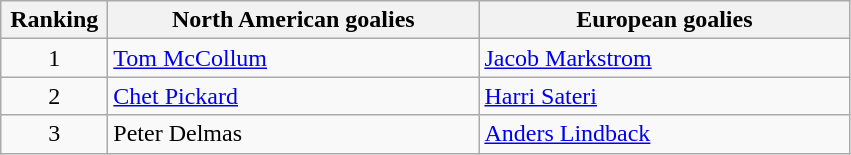<table class=wikitable>
<tr>
<th style="width:4em;">Ranking</th>
<th style="width:15em;">North American goalies</th>
<th style="width:15em;">European goalies</th>
</tr>
<tr>
<td style="text-align:center;">1</td>
<td> <a href='#'>Tom McCollum</a></td>
<td> <a href='#'>Jacob Markstrom</a></td>
</tr>
<tr>
<td style="text-align:center;">2</td>
<td> <a href='#'>Chet Pickard</a></td>
<td> <a href='#'>Harri Sateri</a></td>
</tr>
<tr>
<td style="text-align:center;">3</td>
<td> Peter Delmas</td>
<td> <a href='#'>Anders Lindback</a></td>
</tr>
</table>
